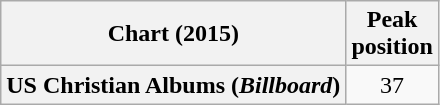<table class="wikitable sortable plainrowheaders" style="text-align:center">
<tr>
<th scope="col">Chart (2015)</th>
<th scope="col">Peak<br>position</th>
</tr>
<tr>
<th scope="row">US Christian Albums (<em>Billboard</em>)</th>
<td>37</td>
</tr>
</table>
